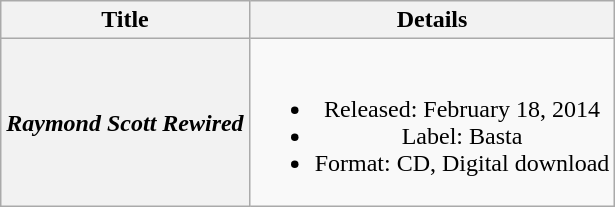<table class="wikitable plainrowheaders" style="text-align:center;">
<tr>
<th scope="col">Title</th>
<th scope="col">Details</th>
</tr>
<tr>
<th scope="row"><em>Raymond Scott Rewired</em><br></th>
<td><br><ul><li>Released: February 18, 2014</li><li>Label: Basta</li><li>Format: CD, Digital download</li></ul></td>
</tr>
</table>
